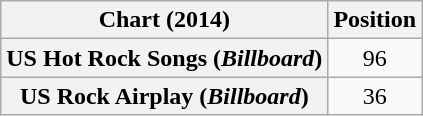<table class="wikitable sortable plainrowheaders">
<tr>
<th>Chart (2014)</th>
<th>Position</th>
</tr>
<tr>
<th scope="row">US Hot Rock Songs (<em>Billboard</em>)</th>
<td style="text-align:center;">96</td>
</tr>
<tr>
<th scope="row">US Rock Airplay (<em>Billboard</em>)</th>
<td style="text-align:center;">36</td>
</tr>
</table>
